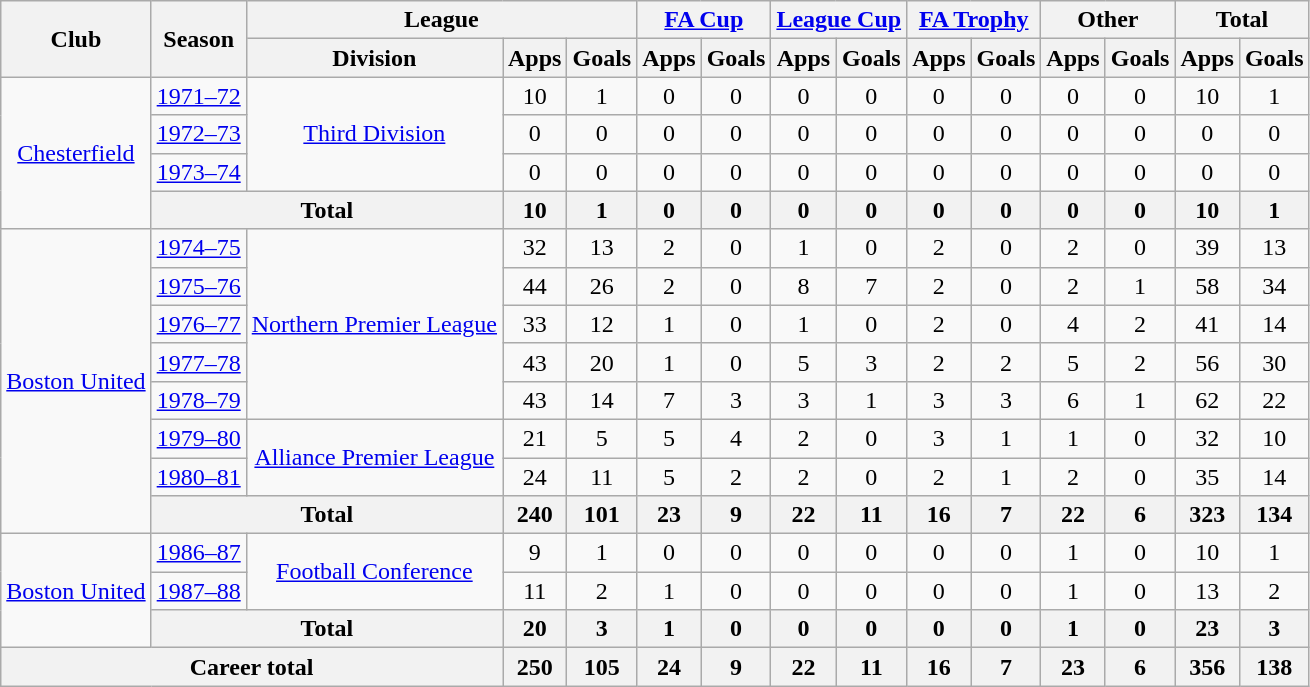<table class="wikitable" style="text-align: center">
<tr>
<th rowspan="2">Club</th>
<th rowspan="2">Season</th>
<th colspan="3">League</th>
<th colspan="2"><a href='#'>FA Cup</a></th>
<th colspan="2"><a href='#'>League Cup</a></th>
<th colspan="2"><a href='#'>FA Trophy</a></th>
<th colspan="2">Other</th>
<th colspan="2">Total</th>
</tr>
<tr>
<th>Division</th>
<th>Apps</th>
<th>Goals</th>
<th>Apps</th>
<th>Goals</th>
<th>Apps</th>
<th>Goals</th>
<th>Apps</th>
<th>Goals</th>
<th>Apps</th>
<th>Goals</th>
<th>Apps</th>
<th>Goals</th>
</tr>
<tr>
<td rowspan="4"><a href='#'>Chesterfield</a></td>
<td><a href='#'>1971–72</a></td>
<td rowspan="3"><a href='#'>Third Division</a></td>
<td>10</td>
<td>1</td>
<td>0</td>
<td>0</td>
<td>0</td>
<td>0</td>
<td>0</td>
<td>0</td>
<td>0</td>
<td>0</td>
<td>10</td>
<td>1</td>
</tr>
<tr>
<td><a href='#'>1972–73</a></td>
<td>0</td>
<td>0</td>
<td>0</td>
<td>0</td>
<td>0</td>
<td>0</td>
<td>0</td>
<td>0</td>
<td>0</td>
<td>0</td>
<td>0</td>
<td>0</td>
</tr>
<tr>
<td><a href='#'>1973–74</a></td>
<td>0</td>
<td>0</td>
<td>0</td>
<td>0</td>
<td>0</td>
<td>0</td>
<td>0</td>
<td>0</td>
<td>0</td>
<td>0</td>
<td>0</td>
<td>0</td>
</tr>
<tr>
<th colspan="2"><strong>Total</strong></th>
<th>10</th>
<th>1</th>
<th>0</th>
<th>0</th>
<th>0</th>
<th>0</th>
<th>0</th>
<th>0</th>
<th>0</th>
<th>0</th>
<th>10</th>
<th>1</th>
</tr>
<tr>
<td rowspan="8"><a href='#'>Boston United</a></td>
<td><a href='#'>1974–75</a></td>
<td rowspan="5"><a href='#'>Northern Premier League</a></td>
<td>32</td>
<td>13</td>
<td>2</td>
<td>0</td>
<td>1</td>
<td>0</td>
<td>2</td>
<td>0</td>
<td>2</td>
<td>0</td>
<td>39</td>
<td>13</td>
</tr>
<tr>
<td><a href='#'>1975–76</a></td>
<td>44</td>
<td>26</td>
<td>2</td>
<td>0</td>
<td>8</td>
<td>7</td>
<td>2</td>
<td>0</td>
<td>2</td>
<td>1</td>
<td>58</td>
<td>34</td>
</tr>
<tr>
<td><a href='#'>1976–77</a></td>
<td>33</td>
<td>12</td>
<td>1</td>
<td>0</td>
<td>1</td>
<td>0</td>
<td>2</td>
<td>0</td>
<td>4</td>
<td>2</td>
<td>41</td>
<td>14</td>
</tr>
<tr>
<td><a href='#'>1977–78</a></td>
<td>43</td>
<td>20</td>
<td>1</td>
<td>0</td>
<td>5</td>
<td>3</td>
<td>2</td>
<td>2</td>
<td>5</td>
<td>2</td>
<td>56</td>
<td>30</td>
</tr>
<tr>
<td><a href='#'>1978–79</a></td>
<td>43</td>
<td>14</td>
<td>7</td>
<td>3</td>
<td>3</td>
<td>1</td>
<td>3</td>
<td>3</td>
<td>6</td>
<td>1</td>
<td>62</td>
<td>22</td>
</tr>
<tr>
<td><a href='#'>1979–80</a></td>
<td rowspan="2"><a href='#'>Alliance Premier League</a></td>
<td>21</td>
<td>5</td>
<td>5</td>
<td>4</td>
<td>2</td>
<td>0</td>
<td>3</td>
<td>1</td>
<td>1</td>
<td>0</td>
<td>32</td>
<td>10</td>
</tr>
<tr>
<td><a href='#'>1980–81</a></td>
<td>24</td>
<td>11</td>
<td>5</td>
<td>2</td>
<td>2</td>
<td>0</td>
<td>2</td>
<td>1</td>
<td>2</td>
<td>0</td>
<td>35</td>
<td>14</td>
</tr>
<tr>
<th colspan="2"><strong>Total</strong></th>
<th>240</th>
<th>101</th>
<th>23</th>
<th>9</th>
<th>22</th>
<th>11</th>
<th>16</th>
<th>7</th>
<th>22</th>
<th>6</th>
<th>323</th>
<th>134</th>
</tr>
<tr>
<td rowspan="3"><a href='#'>Boston United</a></td>
<td><a href='#'>1986–87</a></td>
<td rowspan="2"><a href='#'>Football Conference</a></td>
<td>9</td>
<td>1</td>
<td>0</td>
<td>0</td>
<td>0</td>
<td>0</td>
<td>0</td>
<td>0</td>
<td>1</td>
<td>0</td>
<td>10</td>
<td>1</td>
</tr>
<tr>
<td><a href='#'>1987–88</a></td>
<td>11</td>
<td>2</td>
<td>1</td>
<td>0</td>
<td>0</td>
<td>0</td>
<td>0</td>
<td>0</td>
<td>1</td>
<td>0</td>
<td>13</td>
<td>2</td>
</tr>
<tr>
<th colspan="2"><strong>Total</strong></th>
<th>20</th>
<th>3</th>
<th>1</th>
<th>0</th>
<th>0</th>
<th>0</th>
<th>0</th>
<th>0</th>
<th>1</th>
<th>0</th>
<th>23</th>
<th>3</th>
</tr>
<tr>
<th colspan="3">Career total</th>
<th>250</th>
<th>105</th>
<th>24</th>
<th>9</th>
<th>22</th>
<th>11</th>
<th>16</th>
<th>7</th>
<th>23</th>
<th>6</th>
<th>356</th>
<th>138</th>
</tr>
</table>
